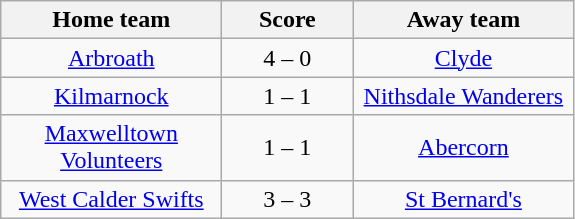<table class="wikitable" style="text-align: center">
<tr>
<th width=140>Home team</th>
<th width=80>Score</th>
<th width=140>Away team</th>
</tr>
<tr>
<td><a href='#'>Arbroath</a></td>
<td>4 – 0</td>
<td><a href='#'>Clyde</a></td>
</tr>
<tr>
<td><a href='#'>Kilmarnock</a></td>
<td>1 – 1</td>
<td><a href='#'>Nithsdale Wanderers</a></td>
</tr>
<tr>
<td><a href='#'>Maxwelltown Volunteers</a></td>
<td>1 – 1</td>
<td><a href='#'>Abercorn</a></td>
</tr>
<tr>
<td><a href='#'>West Calder Swifts</a></td>
<td>3 – 3</td>
<td><a href='#'>St Bernard's</a></td>
</tr>
</table>
